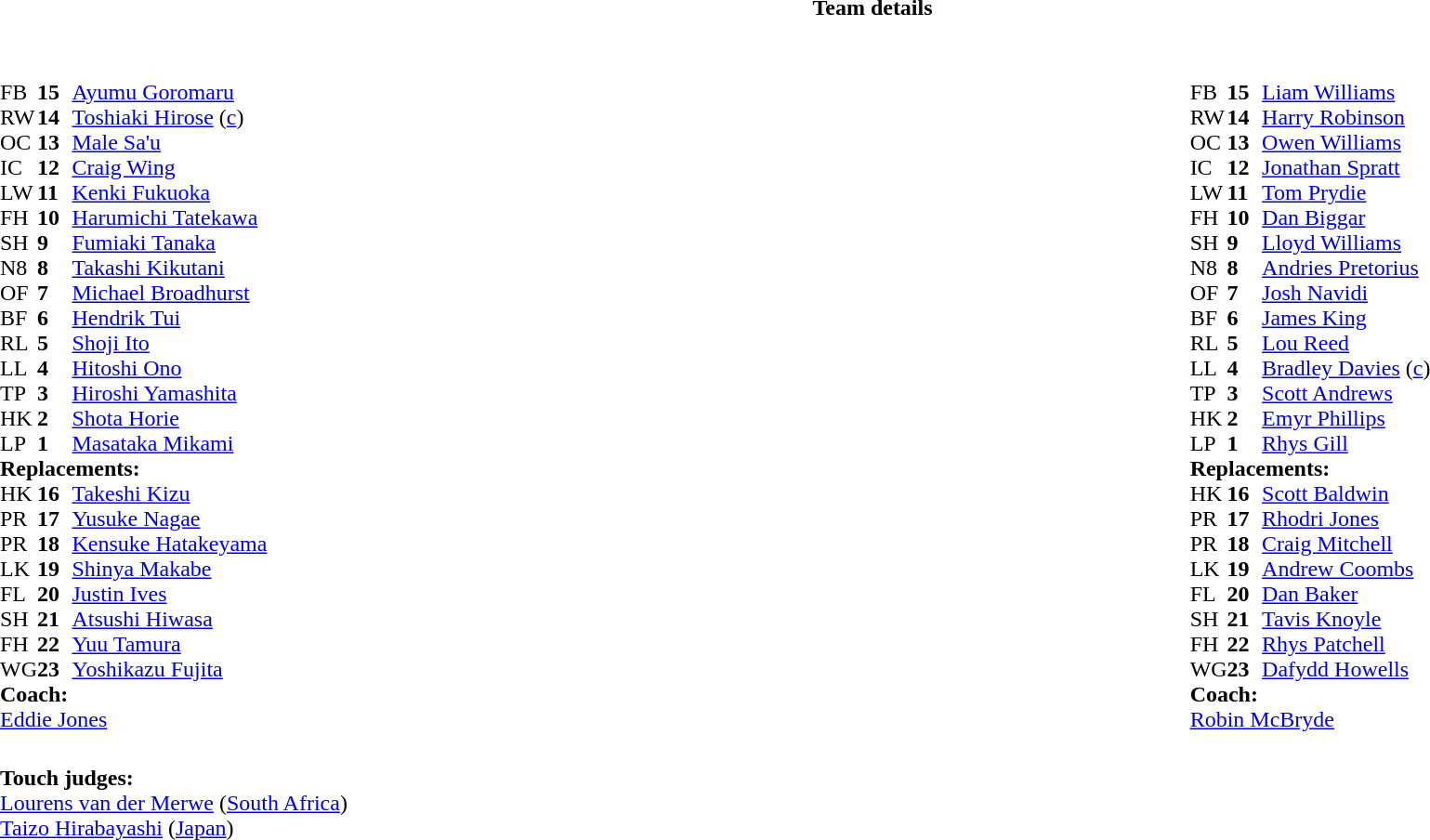<table border="0" width="100%" class="collapsible collapsed">
<tr>
<th>Team details</th>
</tr>
<tr>
<td><br><table style="width:100%;">
<tr>
<td style="vertical-align:top; width:50%"><br><table cellspacing="0" cellpadding="0">
<tr>
<th width="25"></th>
<th width="25"></th>
</tr>
<tr>
<td>FB</td>
<td><strong>15</strong></td>
<td><a href='#'>Ayumu Goromaru</a></td>
</tr>
<tr>
<td>RW</td>
<td><strong>14</strong></td>
<td><a href='#'>Toshiaki Hirose</a> (<a href='#'>c</a>)</td>
</tr>
<tr>
<td>OC</td>
<td><strong>13</strong></td>
<td><a href='#'>Male Sa'u</a></td>
</tr>
<tr>
<td>IC</td>
<td><strong>12</strong></td>
<td><a href='#'>Craig Wing</a></td>
<td></td>
<td></td>
</tr>
<tr>
<td>LW</td>
<td><strong>11</strong></td>
<td><a href='#'>Kenki Fukuoka</a></td>
<td></td>
<td></td>
</tr>
<tr>
<td>FH</td>
<td><strong>10</strong></td>
<td><a href='#'>Harumichi Tatekawa</a></td>
</tr>
<tr>
<td>SH</td>
<td><strong>9</strong></td>
<td><a href='#'>Fumiaki Tanaka</a></td>
<td></td>
<td></td>
</tr>
<tr>
<td>N8</td>
<td><strong>8</strong></td>
<td><a href='#'>Takashi Kikutani</a></td>
</tr>
<tr>
<td>OF</td>
<td><strong>7</strong></td>
<td><a href='#'>Michael Broadhurst</a></td>
</tr>
<tr>
<td>BF</td>
<td><strong>6</strong></td>
<td><a href='#'>Hendrik Tui</a></td>
</tr>
<tr>
<td>RL</td>
<td><strong>5</strong></td>
<td><a href='#'>Shoji Ito</a></td>
<td></td>
<td></td>
</tr>
<tr>
<td>LL</td>
<td><strong>4</strong></td>
<td><a href='#'>Hitoshi Ono</a></td>
<td></td>
<td></td>
</tr>
<tr>
<td>TP</td>
<td><strong>3</strong></td>
<td><a href='#'>Hiroshi Yamashita</a></td>
<td></td>
<td></td>
</tr>
<tr>
<td>HK</td>
<td><strong>2</strong></td>
<td><a href='#'>Shota Horie</a></td>
<td></td>
<td></td>
</tr>
<tr>
<td>LP</td>
<td><strong>1</strong></td>
<td><a href='#'>Masataka Mikami</a></td>
<td></td>
<td></td>
</tr>
<tr>
<td colspan=3><strong>Replacements:</strong></td>
</tr>
<tr>
<td>HK</td>
<td><strong>16</strong></td>
<td><a href='#'>Takeshi Kizu</a></td>
<td></td>
<td></td>
</tr>
<tr>
<td>PR</td>
<td><strong>17</strong></td>
<td><a href='#'>Yusuke Nagae</a></td>
<td></td>
<td></td>
</tr>
<tr>
<td>PR</td>
<td><strong>18</strong></td>
<td><a href='#'>Kensuke Hatakeyama</a></td>
<td></td>
<td></td>
</tr>
<tr>
<td>LK</td>
<td><strong>19</strong></td>
<td><a href='#'>Shinya Makabe</a></td>
<td></td>
<td></td>
</tr>
<tr>
<td>FL</td>
<td><strong>20</strong></td>
<td><a href='#'>Justin Ives</a></td>
<td></td>
<td></td>
</tr>
<tr>
<td>SH</td>
<td><strong>21</strong></td>
<td><a href='#'>Atsushi Hiwasa</a></td>
<td></td>
<td></td>
</tr>
<tr>
<td>FH</td>
<td><strong>22</strong></td>
<td><a href='#'>Yuu Tamura</a></td>
<td></td>
<td></td>
</tr>
<tr>
<td>WG</td>
<td><strong>23</strong></td>
<td><a href='#'>Yoshikazu Fujita</a></td>
<td></td>
<td></td>
</tr>
<tr>
<td colspan=3><strong>Coach:</strong></td>
</tr>
<tr>
<td colspan="4"> <a href='#'>Eddie Jones</a></td>
</tr>
</table>
</td>
<td style="vertical-align:top; width:50%"><br><table cellspacing="0" cellpadding="0" style="margin:auto">
<tr>
<th width="25"></th>
<th width="25"></th>
</tr>
<tr>
<td>FB</td>
<td><strong>15</strong></td>
<td><a href='#'>Liam Williams</a></td>
<td></td>
<td></td>
</tr>
<tr>
<td>RW</td>
<td><strong>14</strong></td>
<td><a href='#'>Harry Robinson</a></td>
</tr>
<tr>
<td>OC</td>
<td><strong>13</strong></td>
<td><a href='#'>Owen Williams</a></td>
<td></td>
<td></td>
</tr>
<tr>
<td>IC</td>
<td><strong>12</strong></td>
<td><a href='#'>Jonathan Spratt</a></td>
</tr>
<tr>
<td>LW</td>
<td><strong>11</strong></td>
<td><a href='#'>Tom Prydie</a></td>
</tr>
<tr>
<td>FH</td>
<td><strong>10</strong></td>
<td><a href='#'>Dan Biggar</a></td>
</tr>
<tr>
<td>SH</td>
<td><strong>9</strong></td>
<td><a href='#'>Lloyd Williams</a></td>
<td></td>
<td></td>
</tr>
<tr>
<td>N8</td>
<td><strong>8</strong></td>
<td><a href='#'>Andries Pretorius</a></td>
</tr>
<tr>
<td>OF</td>
<td><strong>7</strong></td>
<td><a href='#'>Josh Navidi</a></td>
<td></td>
<td></td>
</tr>
<tr>
<td>BF</td>
<td><strong>6</strong></td>
<td><a href='#'>James King</a></td>
</tr>
<tr>
<td>RL</td>
<td><strong>5</strong></td>
<td><a href='#'>Lou Reed</a></td>
<td></td>
<td></td>
</tr>
<tr>
<td>LL</td>
<td><strong>4</strong></td>
<td><a href='#'>Bradley Davies</a> (<a href='#'>c</a>)</td>
</tr>
<tr>
<td>TP</td>
<td><strong>3</strong></td>
<td><a href='#'>Scott Andrews</a></td>
<td></td>
<td></td>
</tr>
<tr>
<td>HK</td>
<td><strong>2</strong></td>
<td><a href='#'>Emyr Phillips</a></td>
<td></td>
<td></td>
</tr>
<tr>
<td>LP</td>
<td><strong>1</strong></td>
<td><a href='#'>Rhys Gill</a></td>
<td></td>
<td></td>
</tr>
<tr>
<td colspan=3><strong>Replacements:</strong></td>
</tr>
<tr>
<td>HK</td>
<td><strong>16</strong></td>
<td><a href='#'>Scott Baldwin</a></td>
<td></td>
<td></td>
</tr>
<tr>
<td>PR</td>
<td><strong>17</strong></td>
<td><a href='#'>Rhodri Jones</a></td>
<td></td>
<td></td>
</tr>
<tr>
<td>PR</td>
<td><strong>18</strong></td>
<td><a href='#'>Craig Mitchell</a></td>
<td></td>
<td></td>
</tr>
<tr>
<td>LK</td>
<td><strong>19</strong></td>
<td><a href='#'>Andrew Coombs</a></td>
<td></td>
<td></td>
</tr>
<tr>
<td>FL</td>
<td><strong>20</strong></td>
<td><a href='#'>Dan Baker</a></td>
<td></td>
<td></td>
</tr>
<tr>
<td>SH</td>
<td><strong>21</strong></td>
<td><a href='#'>Tavis Knoyle</a></td>
<td></td>
<td></td>
</tr>
<tr>
<td>FH</td>
<td><strong>22</strong></td>
<td><a href='#'>Rhys Patchell</a></td>
<td></td>
<td></td>
</tr>
<tr>
<td>WG</td>
<td><strong>23</strong></td>
<td><a href='#'>Dafydd Howells</a></td>
<td></td>
<td></td>
</tr>
<tr>
<td colspan=3><strong>Coach:</strong></td>
</tr>
<tr>
<td colspan="4"> <a href='#'>Robin McBryde</a></td>
</tr>
</table>
</td>
</tr>
</table>
<table style="width:100%">
<tr>
<td><br><strong>Touch judges:</strong>
<br><a href='#'>Lourens van der Merwe</a> (<a href='#'>South Africa</a>)
<br><a href='#'>Taizo Hirabayashi</a> (<a href='#'>Japan</a>)</td>
</tr>
</table>
</td>
</tr>
</table>
